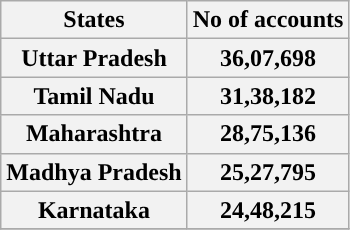<table class="wikitable">
<tr>
<th>States</th>
<th>No of accounts</th>
</tr>
<tr>
<th>Uttar Pradesh</th>
<th>36,07,698</th>
</tr>
<tr>
<th>Tamil Nadu</th>
<th>31,38,182</th>
</tr>
<tr>
<th>Maharashtra</th>
<th>28,75,136</th>
</tr>
<tr>
<th>Madhya Pradesh</th>
<th>25,27,795</th>
</tr>
<tr>
<th>Karnataka</th>
<th>24,48,215</th>
</tr>
<tr>
</tr>
</table>
